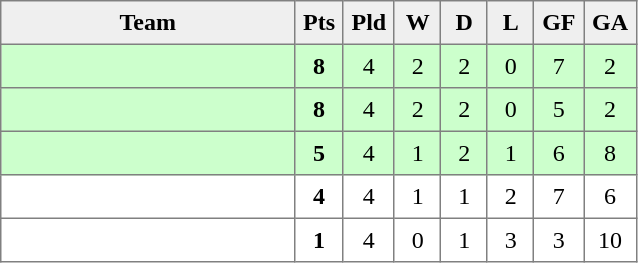<table style=border-collapse:collapse border=1 cellspacing=0 cellpadding=5>
<tr align=center bgcolor=#efefef>
<th width=185>Team</th>
<th width=20>Pts</th>
<th width=20>Pld</th>
<th width=20>W</th>
<th width=20>D</th>
<th width=20>L</th>
<th width=20>GF</th>
<th width=20>GA</th>
</tr>
<tr align=center style="background:#ccffcc">
<td style="text-align:left;"></td>
<td><strong>8</strong></td>
<td>4</td>
<td>2</td>
<td>2</td>
<td>0</td>
<td>7</td>
<td>2</td>
</tr>
<tr align=center style="background:#ccffcc">
<td style="text-align:left;"></td>
<td><strong>8</strong></td>
<td>4</td>
<td>2</td>
<td>2</td>
<td>0</td>
<td>5</td>
<td>2</td>
</tr>
<tr align=center style="background:#ccffcc">
<td style="text-align:left;"></td>
<td><strong>5</strong></td>
<td>4</td>
<td>1</td>
<td>2</td>
<td>1</td>
<td>6</td>
<td>8</td>
</tr>
<tr align=center>
<td style="text-align:left;"></td>
<td><strong>4</strong></td>
<td>4</td>
<td>1</td>
<td>1</td>
<td>2</td>
<td>7</td>
<td>6</td>
</tr>
<tr align=center>
<td style="text-align:left;"></td>
<td><strong>1</strong></td>
<td>4</td>
<td>0</td>
<td>1</td>
<td>3</td>
<td>3</td>
<td>10</td>
</tr>
</table>
